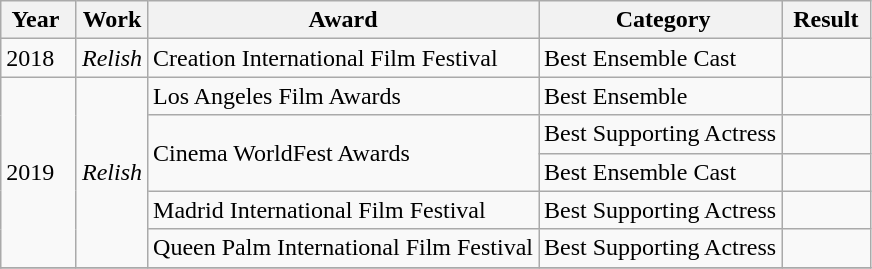<table class="wikitable plainrowheaders">
<tr>
<th> Year  </th>
<th>Work</th>
<th>Award</th>
<th> Category</th>
<th> Result </th>
</tr>
<tr>
<td>2018</td>
<td><em>Relish</em></td>
<td>Creation International Film Festival</td>
<td>Best Ensemble Cast</td>
<td></td>
</tr>
<tr>
<td rowspan="5">2019</td>
<td rowspan="5"><em>Relish</em></td>
<td>Los Angeles Film Awards</td>
<td>Best Ensemble</td>
<td></td>
</tr>
<tr>
<td rowspan="2">Cinema WorldFest Awards</td>
<td>Best Supporting Actress</td>
<td></td>
</tr>
<tr>
<td>Best Ensemble Cast</td>
<td></td>
</tr>
<tr>
<td>Madrid International Film Festival</td>
<td>Best Supporting Actress</td>
<td></td>
</tr>
<tr>
<td>Queen Palm International Film Festival</td>
<td>Best Supporting Actress</td>
<td></td>
</tr>
<tr>
</tr>
</table>
